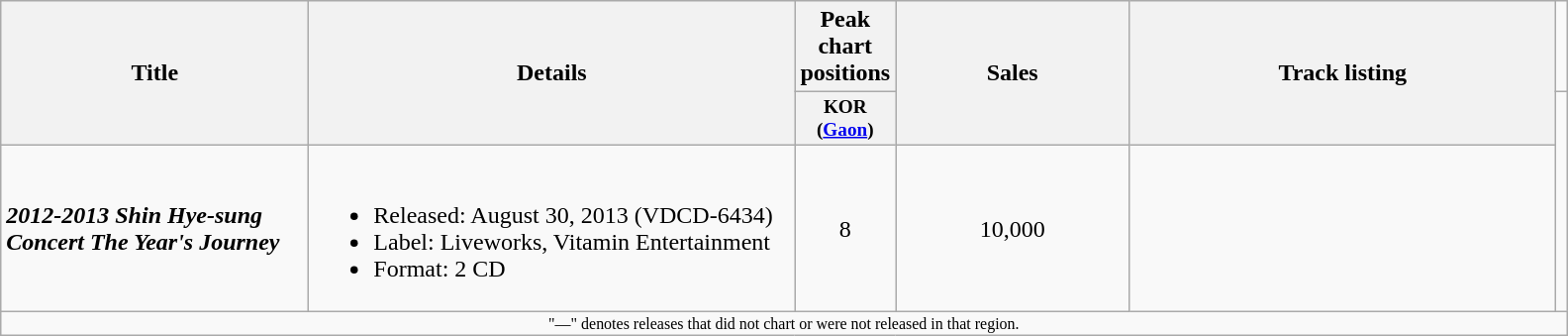<table class="wikitable">
<tr>
<th rowspan="2" style="width:200px;">Title</th>
<th rowspan="2" style="width:320px;">Details</th>
<th colspan="1">Peak chart positions</th>
<th rowspan="2" style="width:150px;">Sales</th>
<th rowspan="2" style="width:280px;">Track listing</th>
<td></td>
</tr>
<tr>
<th align="center" style="width:3.5em;font-size:80%;">KOR<br>(<a href='#'>Gaon</a>)<br></th>
</tr>
<tr>
<td><strong><em>2012-2013 Shin Hye-sung Concert The Year's Journey</em></strong></td>
<td><br><ul><li>Released: August 30, 2013 (VDCD-6434)</li><li>Label: Liveworks, Vitamin Entertainment</li><li>Format: 2 CD</li></ul></td>
<td align="center">8</td>
<td align="center">10,000</td>
<td style="text-align:center" style="font-size: 85%;"></td>
</tr>
<tr>
<td colspan="6" style="text-align:center; font-size:8pt;">"—" denotes releases that did not chart or were not released in that region.</td>
</tr>
</table>
